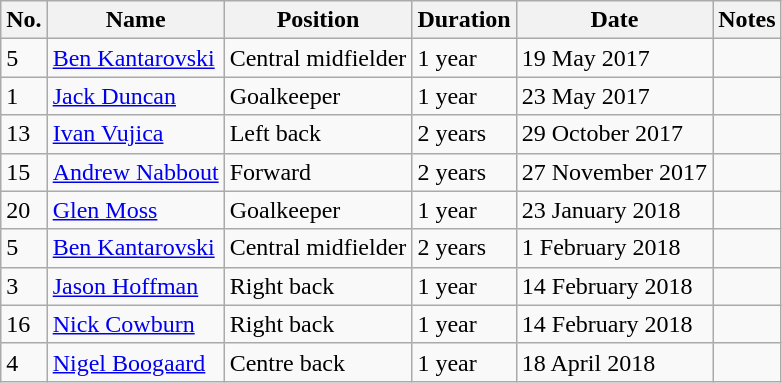<table class="wikitable">
<tr>
<th>No.</th>
<th>Name</th>
<th>Position</th>
<th>Duration</th>
<th>Date</th>
<th>Notes</th>
</tr>
<tr>
<td>5</td>
<td><a href='#'>Ben Kantarovski</a></td>
<td>Central midfielder</td>
<td>1 year</td>
<td>19 May 2017</td>
<td></td>
</tr>
<tr>
<td>1</td>
<td><a href='#'>Jack Duncan</a></td>
<td>Goalkeeper</td>
<td>1 year</td>
<td>23 May 2017</td>
<td></td>
</tr>
<tr>
<td>13</td>
<td> <a href='#'>Ivan Vujica</a></td>
<td>Left back</td>
<td>2 years</td>
<td>29 October 2017</td>
<td></td>
</tr>
<tr>
<td>15</td>
<td><a href='#'>Andrew Nabbout</a></td>
<td>Forward</td>
<td>2 years</td>
<td>27 November 2017</td>
<td></td>
</tr>
<tr>
<td>20</td>
<td> <a href='#'>Glen Moss</a></td>
<td>Goalkeeper</td>
<td>1 year</td>
<td>23 January 2018</td>
<td></td>
</tr>
<tr>
<td>5</td>
<td><a href='#'>Ben Kantarovski</a></td>
<td>Central midfielder</td>
<td>2 years</td>
<td>1 February 2018</td>
<td></td>
</tr>
<tr>
<td>3</td>
<td><a href='#'>Jason Hoffman</a></td>
<td>Right back</td>
<td>1 year</td>
<td>14 February 2018</td>
<td></td>
</tr>
<tr>
<td>16</td>
<td><a href='#'>Nick Cowburn</a></td>
<td>Right back</td>
<td>1 year</td>
<td>14 February 2018</td>
<td></td>
</tr>
<tr>
<td>4</td>
<td><a href='#'>Nigel Boogaard</a></td>
<td>Centre back</td>
<td>1 year</td>
<td>18 April 2018</td>
<td></td>
</tr>
</table>
